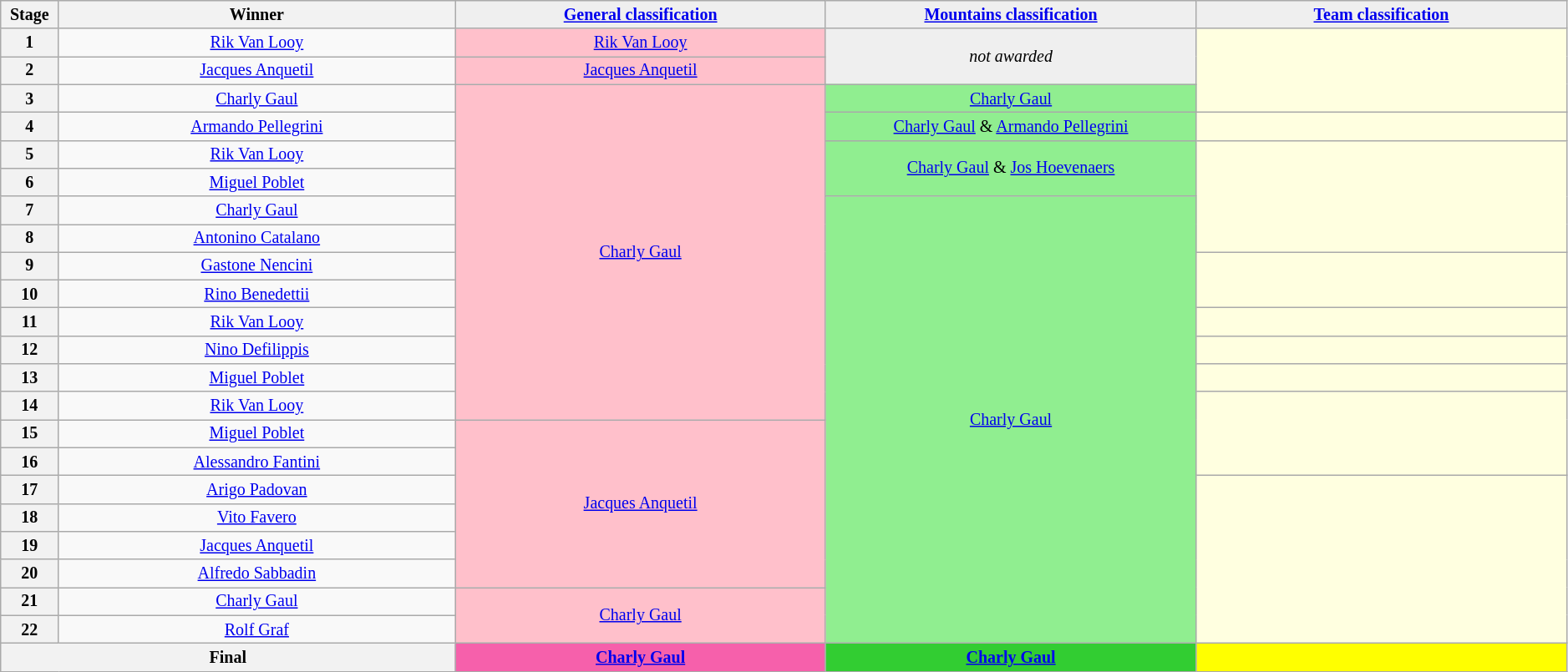<table class="wikitable" style="text-align: center; font-size:smaller;">
<tr style="background:#efefef;">
<th style="width:1%;">Stage</th>
<th style="width:15%;">Winner</th>
<th style="background:#efefef; width:14%;"><a href='#'>General classification</a><br></th>
<th style="background:#efefef; width:14%;"><a href='#'>Mountains classification</a></th>
<th style="background:#efefef; width:14%;"><a href='#'>Team classification</a></th>
</tr>
<tr>
<th>1</th>
<td><a href='#'>Rik Van Looy</a></td>
<td style="background:pink;" rowspan="1"><a href='#'>Rik Van Looy</a></td>
<td style="background:#EFEFEF;" rowspan="2"><em>not awarded</em></td>
<td style="background:lightyellow;" rowspan="3"></td>
</tr>
<tr>
<th>2</th>
<td><a href='#'>Jacques Anquetil</a></td>
<td style="background:pink;" rowspan="1"><a href='#'>Jacques Anquetil</a></td>
</tr>
<tr>
<th>3</th>
<td><a href='#'>Charly Gaul</a></td>
<td style="background:pink;" rowspan="12"><a href='#'>Charly Gaul</a></td>
<td style="background:lightgreen;" rowspan="1"><a href='#'>Charly Gaul</a></td>
</tr>
<tr>
<th>4</th>
<td><a href='#'>Armando Pellegrini</a></td>
<td style="background:lightgreen;" rowspan="1"><a href='#'>Charly Gaul</a> & <a href='#'>Armando Pellegrini</a></td>
<td style="background:lightyellow;" rowspan="1"></td>
</tr>
<tr>
<th>5</th>
<td><a href='#'>Rik Van Looy</a></td>
<td style="background:lightgreen;" rowspan="2"><a href='#'>Charly Gaul</a> & <a href='#'>Jos Hoevenaers</a></td>
<td style="background:lightyellow;" rowspan="4"></td>
</tr>
<tr>
<th>6</th>
<td><a href='#'>Miguel Poblet</a></td>
</tr>
<tr>
<th>7</th>
<td><a href='#'>Charly Gaul</a></td>
<td style="background:lightgreen;" rowspan="16"><a href='#'>Charly Gaul</a></td>
</tr>
<tr>
<th>8</th>
<td><a href='#'>Antonino Catalano</a></td>
</tr>
<tr>
<th>9</th>
<td><a href='#'>Gastone Nencini</a></td>
<td style="background:lightyellow;" rowspan="2"></td>
</tr>
<tr>
<th>10</th>
<td><a href='#'>Rino Benedettii</a></td>
</tr>
<tr>
<th>11</th>
<td><a href='#'>Rik Van Looy</a></td>
<td style="background:lightyellow;" rowspan="1"></td>
</tr>
<tr>
<th>12</th>
<td><a href='#'>Nino Defilippis</a></td>
<td style="background:lightyellow;" rowspan="1"></td>
</tr>
<tr>
<th>13</th>
<td><a href='#'>Miguel Poblet</a></td>
<td style="background:lightyellow;" rowspan="1"></td>
</tr>
<tr>
<th>14</th>
<td><a href='#'>Rik Van Looy</a></td>
<td style="background:lightyellow;" rowspan="3"></td>
</tr>
<tr>
<th>15</th>
<td><a href='#'>Miguel Poblet</a></td>
<td style="background:pink;" rowspan="6"><a href='#'>Jacques Anquetil</a></td>
</tr>
<tr>
<th>16</th>
<td><a href='#'>Alessandro Fantini</a></td>
</tr>
<tr>
<th>17</th>
<td><a href='#'>Arigo Padovan</a></td>
<td style="background:lightyellow;" rowspan="6"></td>
</tr>
<tr>
<th>18</th>
<td><a href='#'>Vito Favero</a></td>
</tr>
<tr>
<th>19</th>
<td><a href='#'>Jacques Anquetil</a></td>
</tr>
<tr>
<th>20</th>
<td><a href='#'>Alfredo Sabbadin</a></td>
</tr>
<tr>
<th>21</th>
<td><a href='#'>Charly Gaul</a></td>
<td style="background:pink;" rowspan="2"><a href='#'>Charly Gaul</a></td>
</tr>
<tr>
<th>22</th>
<td><a href='#'>Rolf Graf</a></td>
</tr>
<tr>
<th colspan=2><strong>Final</strong></th>
<th style="background:#F660AB;"><strong><a href='#'>Charly Gaul</a></strong></th>
<th style="background:#32CD32;"><strong><a href='#'>Charly Gaul</a></strong></th>
<th style="background:yellow;"><strong></strong></th>
</tr>
</table>
